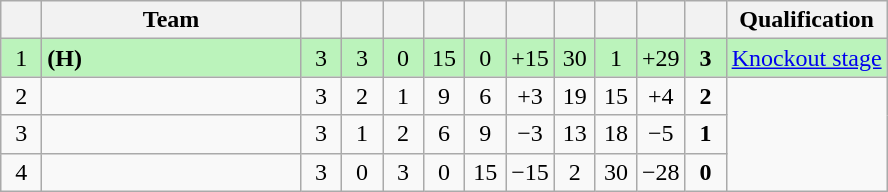<table class="wikitable" style="text-align:center;">
<tr>
<th width="20"></th>
<th width="165">Team</th>
<th width="20"></th>
<th width="20"></th>
<th width="20"></th>
<th width="20"></th>
<th width="20"></th>
<th width="20"></th>
<th width="20"></th>
<th width="20"></th>
<th width="20"></th>
<th width="20"></th>
<th width="100">Qualification</th>
</tr>
<tr bgcolor="bbf3bb">
<td>1</td>
<td align="left"> <strong>(H)</strong></td>
<td>3</td>
<td>3</td>
<td>0</td>
<td>15</td>
<td>0</td>
<td>+15</td>
<td>30</td>
<td>1</td>
<td>+29</td>
<td><strong>3</strong></td>
<td><a href='#'>Knockout stage</a></td>
</tr>
<tr>
<td>2</td>
<td align="left"></td>
<td>3</td>
<td>2</td>
<td>1</td>
<td>9</td>
<td>6</td>
<td>+3</td>
<td>19</td>
<td>15</td>
<td>+4</td>
<td><strong>2</strong></td>
<td rowspan="3"></td>
</tr>
<tr>
<td>3</td>
<td align="left"></td>
<td>3</td>
<td>1</td>
<td>2</td>
<td>6</td>
<td>9</td>
<td>−3</td>
<td>13</td>
<td>18</td>
<td>−5</td>
<td><strong>1</strong></td>
</tr>
<tr>
<td>4</td>
<td align="left"></td>
<td>3</td>
<td>0</td>
<td>3</td>
<td>0</td>
<td>15</td>
<td>−15</td>
<td>2</td>
<td>30</td>
<td>−28</td>
<td><strong>0</strong></td>
</tr>
</table>
